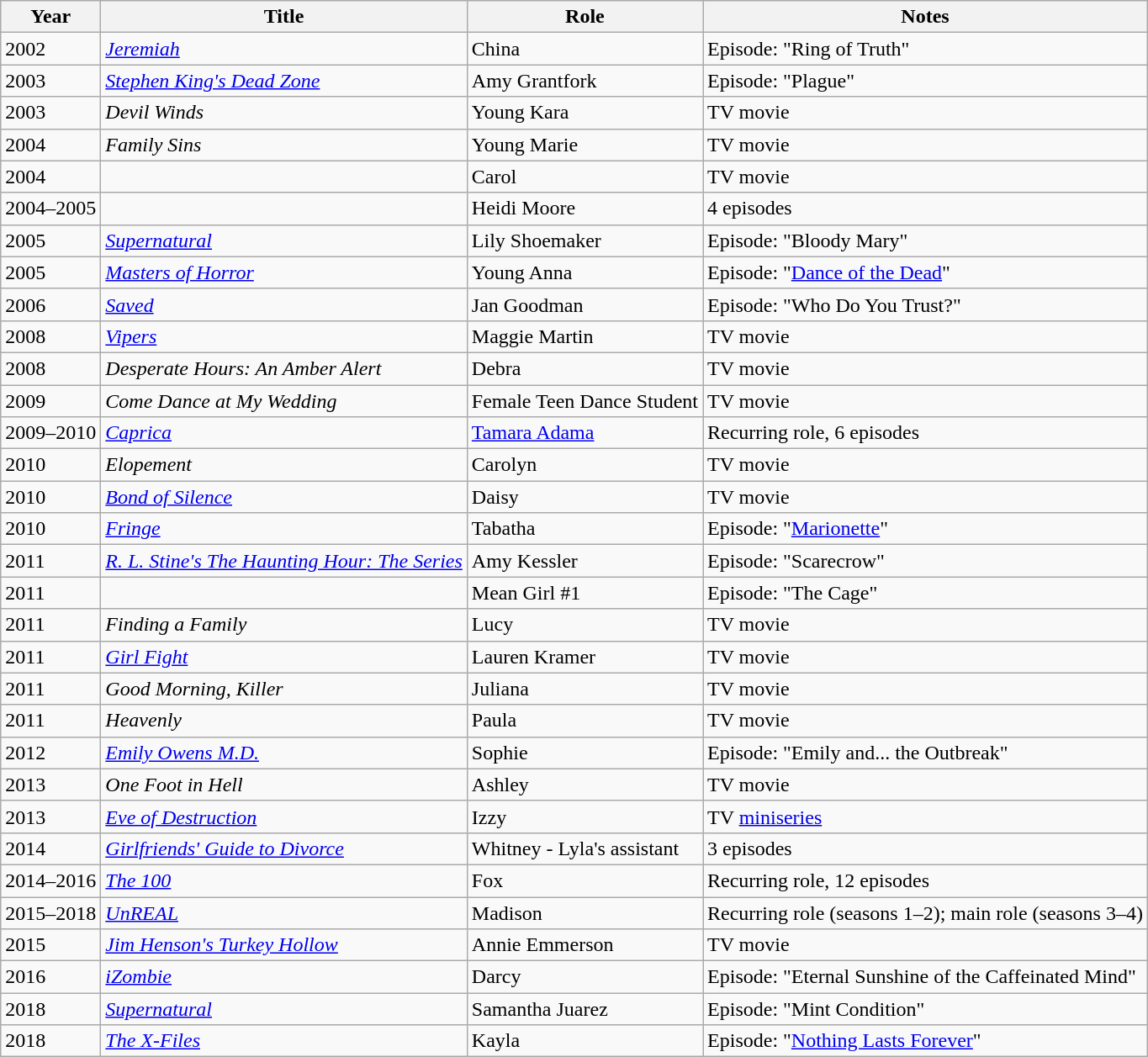<table class="wikitable sortable">
<tr>
<th>Year</th>
<th>Title</th>
<th>Role</th>
<th class="unsortable">Notes</th>
</tr>
<tr>
<td>2002</td>
<td><em><a href='#'>Jeremiah</a></em></td>
<td>China</td>
<td>Episode: "Ring of Truth"</td>
</tr>
<tr>
<td>2003</td>
<td><em><a href='#'>Stephen King's Dead Zone</a></em></td>
<td>Amy Grantfork</td>
<td>Episode: "Plague"</td>
</tr>
<tr>
<td>2003</td>
<td><em>Devil Winds</em></td>
<td>Young Kara</td>
<td>TV movie</td>
</tr>
<tr>
<td>2004</td>
<td><em>Family Sins</em></td>
<td>Young Marie</td>
<td>TV movie</td>
</tr>
<tr>
<td>2004</td>
<td><em></em></td>
<td>Carol</td>
<td>TV movie</td>
</tr>
<tr>
<td>2004–2005</td>
<td><em></em></td>
<td>Heidi Moore</td>
<td>4 episodes</td>
</tr>
<tr>
<td>2005</td>
<td><em><a href='#'>Supernatural</a></em></td>
<td>Lily Shoemaker</td>
<td>Episode: "Bloody Mary"</td>
</tr>
<tr>
<td>2005</td>
<td><em><a href='#'>Masters of Horror</a></em></td>
<td>Young Anna</td>
<td>Episode: "<a href='#'>Dance of the Dead</a>"</td>
</tr>
<tr>
<td>2006</td>
<td><em><a href='#'>Saved</a></em></td>
<td>Jan Goodman</td>
<td>Episode: "Who Do You Trust?"</td>
</tr>
<tr>
<td>2008</td>
<td><em><a href='#'>Vipers</a></em></td>
<td>Maggie Martin</td>
<td>TV movie</td>
</tr>
<tr>
<td>2008</td>
<td><em>Desperate Hours: An Amber Alert</em></td>
<td>Debra</td>
<td>TV movie</td>
</tr>
<tr>
<td>2009</td>
<td><em>Come Dance at My Wedding</em></td>
<td>Female Teen Dance Student</td>
<td>TV movie</td>
</tr>
<tr>
<td>2009–2010</td>
<td><em><a href='#'>Caprica</a></em></td>
<td><a href='#'>Tamara Adama</a></td>
<td>Recurring role, 6 episodes</td>
</tr>
<tr>
<td>2010</td>
<td><em>Elopement</em></td>
<td>Carolyn</td>
<td>TV movie</td>
</tr>
<tr>
<td>2010</td>
<td><em><a href='#'>Bond of Silence</a></em></td>
<td>Daisy</td>
<td>TV movie</td>
</tr>
<tr>
<td>2010</td>
<td><em><a href='#'>Fringe</a></em></td>
<td>Tabatha</td>
<td>Episode: "<a href='#'>Marionette</a>"</td>
</tr>
<tr>
<td>2011</td>
<td><em><a href='#'>R. L. Stine's The Haunting Hour: The Series</a></em></td>
<td>Amy Kessler</td>
<td>Episode: "Scarecrow"</td>
</tr>
<tr>
<td>2011</td>
<td><em></em></td>
<td>Mean Girl #1</td>
<td>Episode: "The Cage"</td>
</tr>
<tr>
<td>2011</td>
<td><em>Finding a Family</em></td>
<td>Lucy</td>
<td>TV movie</td>
</tr>
<tr>
<td>2011</td>
<td><em><a href='#'>Girl Fight</a></em></td>
<td>Lauren Kramer</td>
<td>TV movie</td>
</tr>
<tr>
<td>2011</td>
<td><em>Good Morning, Killer</em></td>
<td>Juliana</td>
<td>TV movie</td>
</tr>
<tr>
<td>2011</td>
<td><em>Heavenly</em></td>
<td>Paula</td>
<td>TV movie</td>
</tr>
<tr>
<td>2012</td>
<td><em><a href='#'>Emily Owens M.D.</a></em></td>
<td>Sophie</td>
<td>Episode: "Emily and... the Outbreak"</td>
</tr>
<tr>
<td>2013</td>
<td><em>One Foot in Hell</em></td>
<td>Ashley</td>
<td>TV movie</td>
</tr>
<tr>
<td>2013</td>
<td><em><a href='#'>Eve of Destruction</a></em></td>
<td>Izzy</td>
<td>TV <a href='#'>miniseries</a></td>
</tr>
<tr>
<td>2014</td>
<td><em><a href='#'>Girlfriends' Guide to Divorce</a></em></td>
<td>Whitney - Lyla's assistant</td>
<td>3 episodes</td>
</tr>
<tr>
<td>2014–2016</td>
<td data-sort-value="100, The"><em><a href='#'>The 100</a></em></td>
<td>Fox</td>
<td>Recurring role, 12 episodes</td>
</tr>
<tr>
<td>2015–2018</td>
<td><em><a href='#'>UnREAL</a></em></td>
<td>Madison</td>
<td>Recurring role (seasons 1–2); main role (seasons 3–4)</td>
</tr>
<tr>
<td>2015</td>
<td><em><a href='#'>Jim Henson's Turkey Hollow</a></em></td>
<td>Annie Emmerson</td>
<td>TV movie</td>
</tr>
<tr>
<td>2016</td>
<td><em><a href='#'>iZombie</a></em></td>
<td>Darcy</td>
<td>Episode: "Eternal Sunshine of the Caffeinated Mind"</td>
</tr>
<tr>
<td>2018</td>
<td><em><a href='#'>Supernatural</a></em></td>
<td>Samantha Juarez</td>
<td>Episode: "Mint Condition"</td>
</tr>
<tr>
<td>2018</td>
<td data-sort-value="X-Files, The"><em><a href='#'>The X-Files</a></em></td>
<td>Kayla</td>
<td>Episode: "<a href='#'>Nothing Lasts Forever</a>"</td>
</tr>
</table>
